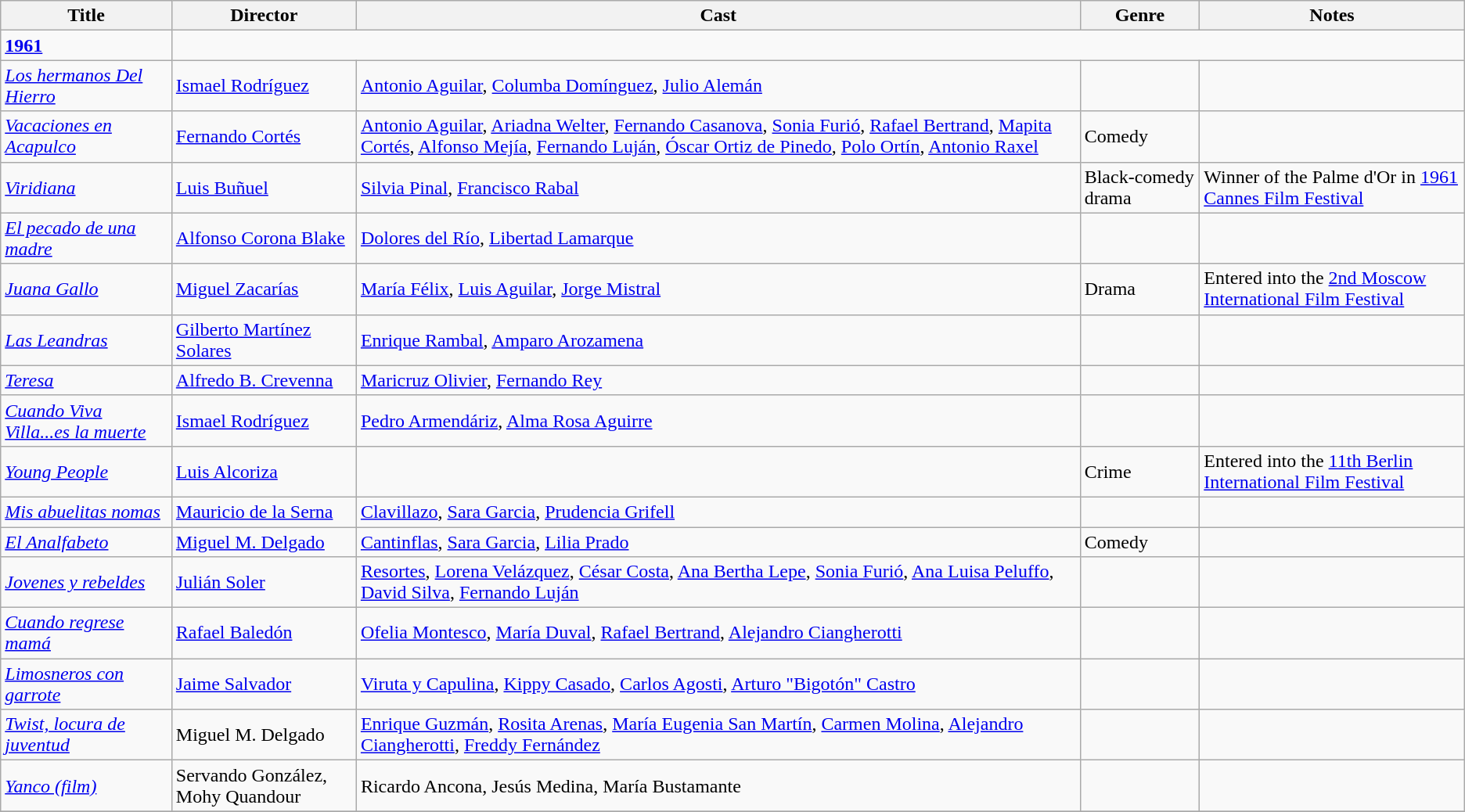<table class="wikitable">
<tr>
<th>Title</th>
<th>Director</th>
<th>Cast</th>
<th>Genre</th>
<th>Notes</th>
</tr>
<tr>
<td><strong><a href='#'>1961</a></strong></td>
</tr>
<tr>
<td><em><a href='#'>Los hermanos Del Hierro</a></em></td>
<td><a href='#'>Ismael Rodríguez</a></td>
<td><a href='#'>Antonio Aguilar</a>, <a href='#'>Columba Domínguez</a>, <a href='#'>Julio Alemán</a></td>
<td></td>
<td></td>
</tr>
<tr>
<td><em><a href='#'>Vacaciones en Acapulco</a></em></td>
<td><a href='#'>Fernando Cortés</a></td>
<td><a href='#'>Antonio Aguilar</a>, <a href='#'>Ariadna Welter</a>, <a href='#'>Fernando Casanova</a>, <a href='#'>Sonia Furió</a>, <a href='#'>Rafael Bertrand</a>, <a href='#'>Mapita Cortés</a>, <a href='#'>Alfonso Mejía</a>, <a href='#'>Fernando Luján</a>, <a href='#'>Óscar Ortiz de Pinedo</a>, <a href='#'>Polo Ortín</a>, <a href='#'>Antonio Raxel</a></td>
<td>Comedy</td>
<td></td>
</tr>
<tr>
<td><em><a href='#'>Viridiana</a></em></td>
<td><a href='#'>Luis Buñuel</a></td>
<td><a href='#'>Silvia Pinal</a>, <a href='#'>Francisco Rabal</a></td>
<td>Black-comedy drama</td>
<td>Winner of the Palme d'Or in <a href='#'>1961 Cannes Film Festival</a></td>
</tr>
<tr>
<td><em><a href='#'>El pecado de una madre</a></em></td>
<td><a href='#'>Alfonso Corona Blake</a></td>
<td><a href='#'>Dolores del Río</a>, <a href='#'>Libertad Lamarque</a></td>
<td></td>
<td></td>
</tr>
<tr>
<td><em><a href='#'>Juana Gallo</a></em></td>
<td><a href='#'>Miguel Zacarías</a></td>
<td><a href='#'>María Félix</a>, <a href='#'>Luis Aguilar</a>, <a href='#'>Jorge Mistral</a></td>
<td>Drama</td>
<td>Entered into the <a href='#'>2nd Moscow International Film Festival</a></td>
</tr>
<tr>
<td><em><a href='#'>Las Leandras</a></em></td>
<td><a href='#'>Gilberto Martínez Solares</a></td>
<td><a href='#'>Enrique Rambal</a>, <a href='#'>Amparo Arozamena</a></td>
<td></td>
<td></td>
</tr>
<tr>
<td><em><a href='#'>Teresa</a></em></td>
<td><a href='#'>Alfredo B. Crevenna</a></td>
<td><a href='#'>Maricruz Olivier</a>, <a href='#'>Fernando Rey</a></td>
<td></td>
<td></td>
</tr>
<tr>
<td><em><a href='#'>Cuando Viva Villa...es la muerte</a></em></td>
<td><a href='#'>Ismael Rodríguez</a></td>
<td><a href='#'>Pedro Armendáriz</a>, <a href='#'>Alma Rosa Aguirre</a></td>
<td></td>
<td></td>
</tr>
<tr>
<td><em><a href='#'>Young People</a></em></td>
<td><a href='#'>Luis Alcoriza</a></td>
<td></td>
<td>Crime</td>
<td>Entered into the <a href='#'>11th Berlin International Film Festival</a></td>
</tr>
<tr>
<td><em><a href='#'>Mis abuelitas nomas</a></em></td>
<td><a href='#'>Mauricio de la Serna</a></td>
<td><a href='#'>Clavillazo</a>, <a href='#'>Sara Garcia</a>, <a href='#'>Prudencia Grifell</a></td>
<td></td>
<td></td>
</tr>
<tr>
<td><em><a href='#'>El Analfabeto</a></em></td>
<td><a href='#'>Miguel M. Delgado</a></td>
<td><a href='#'>Cantinflas</a>, <a href='#'>Sara Garcia</a>, <a href='#'>Lilia Prado</a></td>
<td>Comedy</td>
<td></td>
</tr>
<tr>
<td><em><a href='#'>Jovenes y rebeldes</a></em></td>
<td><a href='#'>Julián Soler</a></td>
<td><a href='#'>Resortes</a>, <a href='#'>Lorena Velázquez</a>, <a href='#'>César Costa</a>, <a href='#'>Ana Bertha Lepe</a>, <a href='#'>Sonia Furió</a>, <a href='#'>Ana Luisa Peluffo</a>, <a href='#'>David Silva</a>, <a href='#'>Fernando Luján</a></td>
<td></td>
<td></td>
</tr>
<tr>
<td><em><a href='#'>Cuando regrese mamá</a></em></td>
<td><a href='#'>Rafael Baledón</a></td>
<td><a href='#'>Ofelia Montesco</a>, <a href='#'>María Duval</a>, <a href='#'>Rafael Bertrand</a>, <a href='#'>Alejandro Ciangherotti</a></td>
<td></td>
<td></td>
</tr>
<tr>
<td><em><a href='#'>Limosneros con garrote</a></em></td>
<td><a href='#'>Jaime Salvador</a></td>
<td><a href='#'>Viruta y Capulina</a>, <a href='#'>Kippy Casado</a>, <a href='#'>Carlos Agosti</a>, <a href='#'>Arturo "Bigotón" Castro</a></td>
<td></td>
<td></td>
</tr>
<tr>
<td><em><a href='#'>Twist, locura de juventud</a></em></td>
<td>Miguel M. Delgado</td>
<td><a href='#'>Enrique Guzmán</a>, <a href='#'>Rosita Arenas</a>, <a href='#'>María Eugenia San Martín</a>, <a href='#'>Carmen Molina</a>, <a href='#'>Alejandro Ciangherotti</a>, <a href='#'>Freddy Fernández</a></td>
<td></td>
<td></td>
</tr>
<tr>
<td><em><a href='#'>Yanco (film)</a></em></td>
<td>Servando González, Mohy Quandour</td>
<td>Ricardo Ancona, Jesús Medina, María Bustamante</td>
<td></td>
<td></td>
</tr>
<tr>
</tr>
</table>
